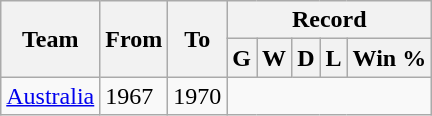<table class="wikitable" style="text-align: center">
<tr>
<th rowspan="2">Team</th>
<th rowspan="2">From</th>
<th rowspan="2">To</th>
<th colspan="5">Record</th>
</tr>
<tr>
<th>G</th>
<th>W</th>
<th>D</th>
<th>L</th>
<th>Win %</th>
</tr>
<tr>
<td align=left><a href='#'>Australia</a></td>
<td align=left>1967</td>
<td align=left>1970<br></td>
</tr>
</table>
